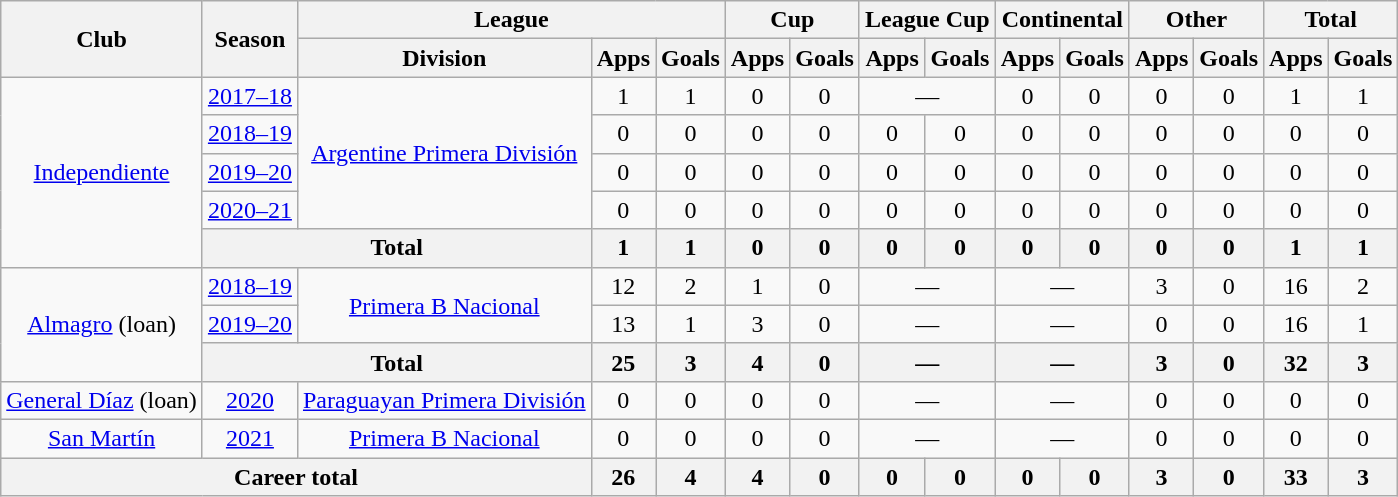<table class="wikitable" style="text-align:center">
<tr>
<th rowspan="2">Club</th>
<th rowspan="2">Season</th>
<th colspan="3">League</th>
<th colspan="2">Cup</th>
<th colspan="2">League Cup</th>
<th colspan="2">Continental</th>
<th colspan="2">Other</th>
<th colspan="2">Total</th>
</tr>
<tr>
<th>Division</th>
<th>Apps</th>
<th>Goals</th>
<th>Apps</th>
<th>Goals</th>
<th>Apps</th>
<th>Goals</th>
<th>Apps</th>
<th>Goals</th>
<th>Apps</th>
<th>Goals</th>
<th>Apps</th>
<th>Goals</th>
</tr>
<tr>
<td rowspan="5"><a href='#'>Independiente</a></td>
<td><a href='#'>2017–18</a></td>
<td rowspan="4"><a href='#'>Argentine Primera División</a></td>
<td>1</td>
<td>1</td>
<td>0</td>
<td>0</td>
<td colspan="2">—</td>
<td>0</td>
<td>0</td>
<td>0</td>
<td>0</td>
<td>1</td>
<td>1</td>
</tr>
<tr>
<td><a href='#'>2018–19</a></td>
<td>0</td>
<td>0</td>
<td>0</td>
<td>0</td>
<td>0</td>
<td>0</td>
<td>0</td>
<td>0</td>
<td>0</td>
<td>0</td>
<td>0</td>
<td>0</td>
</tr>
<tr>
<td><a href='#'>2019–20</a></td>
<td>0</td>
<td>0</td>
<td>0</td>
<td>0</td>
<td>0</td>
<td>0</td>
<td>0</td>
<td>0</td>
<td>0</td>
<td>0</td>
<td>0</td>
<td>0</td>
</tr>
<tr>
<td><a href='#'>2020–21</a></td>
<td>0</td>
<td>0</td>
<td>0</td>
<td>0</td>
<td>0</td>
<td>0</td>
<td>0</td>
<td>0</td>
<td>0</td>
<td>0</td>
<td>0</td>
<td>0</td>
</tr>
<tr>
<th colspan="2">Total</th>
<th>1</th>
<th>1</th>
<th>0</th>
<th>0</th>
<th>0</th>
<th>0</th>
<th>0</th>
<th>0</th>
<th>0</th>
<th>0</th>
<th>1</th>
<th>1</th>
</tr>
<tr>
<td rowspan="3"><a href='#'>Almagro</a> (loan)</td>
<td><a href='#'>2018–19</a></td>
<td rowspan="2"><a href='#'>Primera B Nacional</a></td>
<td>12</td>
<td>2</td>
<td>1</td>
<td>0</td>
<td colspan="2">—</td>
<td colspan="2">—</td>
<td>3</td>
<td>0</td>
<td>16</td>
<td>2</td>
</tr>
<tr>
<td><a href='#'>2019–20</a></td>
<td>13</td>
<td>1</td>
<td>3</td>
<td>0</td>
<td colspan="2">—</td>
<td colspan="2">—</td>
<td>0</td>
<td>0</td>
<td>16</td>
<td>1</td>
</tr>
<tr>
<th colspan="2">Total</th>
<th>25</th>
<th>3</th>
<th>4</th>
<th>0</th>
<th colspan="2">—</th>
<th colspan="2">—</th>
<th>3</th>
<th>0</th>
<th>32</th>
<th>3</th>
</tr>
<tr>
<td rowspan="1"><a href='#'>General Díaz</a> (loan)</td>
<td><a href='#'>2020</a></td>
<td rowspan="1"><a href='#'>Paraguayan Primera División</a></td>
<td>0</td>
<td>0</td>
<td>0</td>
<td>0</td>
<td colspan="2">—</td>
<td colspan="2">—</td>
<td>0</td>
<td>0</td>
<td>0</td>
<td>0</td>
</tr>
<tr>
<td rowspan="1"><a href='#'>San Martín</a></td>
<td><a href='#'>2021</a></td>
<td rowspan="1"><a href='#'>Primera B Nacional</a></td>
<td>0</td>
<td>0</td>
<td>0</td>
<td>0</td>
<td colspan="2">—</td>
<td colspan="2">—</td>
<td>0</td>
<td>0</td>
<td>0</td>
<td>0</td>
</tr>
<tr>
<th colspan="3">Career total</th>
<th>26</th>
<th>4</th>
<th>4</th>
<th>0</th>
<th>0</th>
<th>0</th>
<th>0</th>
<th>0</th>
<th>3</th>
<th>0</th>
<th>33</th>
<th>3</th>
</tr>
</table>
